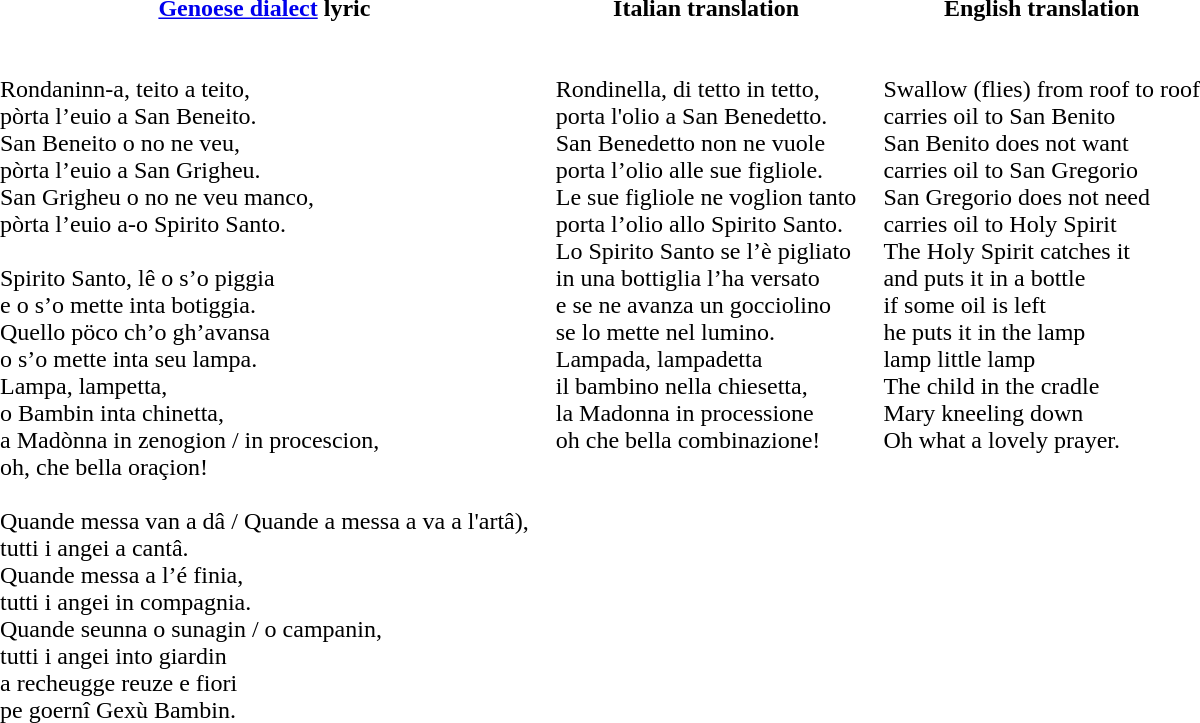<table cellpadding=8>
<tr>
<th><a href='#'>Genoese dialect</a> lyric</th>
<th>Italian translation</th>
<th>English translation</th>
</tr>
<tr style="vertical-align:top; white-space:nowrap;">
<td><br>Rondaninn-a, teito a teito,
<br>pòrta l’euio a San Beneito.
<br>San Beneito o no ne veu,
<br>pòrta l’euio a San Grigheu.
<br>San Grigheu o no ne veu manco,
<br>pòrta l’euio a-o Spirito Santo.
<br>
<br>Spirito Santo, lê o s’o piggia
<br>e o s’o mette inta botiggia.
<br>Quello pöco ch’o gh’avansa
<br>o s’o mette inta seu lampa.
<br>Lampa, lampetta,
<br>o Bambin inta chinetta,
<br>a Madònna in zenogion / in procescion,
<br>oh, che bella oraçion!
<br>
<br>Quande messa van a dâ / Quande a messa a va a l'artâ),
<br>tutti i angei a cantâ.
<br>Quande messa a l’é finia,
<br>tutti i angei in compagnia.
<br>Quande seunna o sunagin / o campanin,
<br>tutti i angei into giardin
<br>a recheugge reuze e fiori
<br>pe goernî Gexù Bambin.</td>
<td><br>Rondinella, di tetto in tetto,
<br>porta l'olio a San Benedetto.
<br>San Benedetto non ne vuole
<br>porta l’olio alle sue figliole.
<br>Le sue figliole ne voglion tanto
<br>porta l’olio allo Spirito Santo.
<br>Lo Spirito Santo se l’è pigliato
<br>in una bottiglia l’ha versato
<br>e se ne avanza un gocciolino
<br>se lo mette nel lumino.
<br>Lampada, lampadetta
<br>il bambino nella chiesetta,
<br>la Madonna in processione
<br>oh che bella combinazione!</td>
<td><br>Swallow (flies) from roof to roof
<br>carries oil to San Benito
<br>San Benito does not want
<br>carries oil to San Gregorio
<br>San Gregorio does not need
<br>carries oil to Holy Spirit
<br>The Holy Spirit catches it
<br>and puts it in a bottle
<br>if some oil is left
<br>he puts it in the lamp
<br>lamp little lamp
<br>The child in the cradle
<br>Mary kneeling down
<br>Oh what a lovely prayer.</td>
</tr>
</table>
